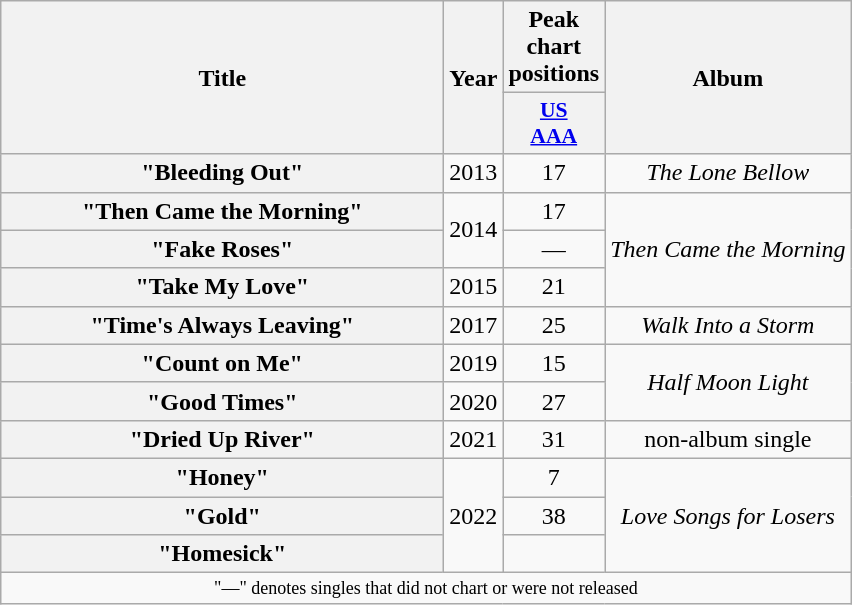<table class="wikitable plainrowheaders" style="text-align:center;">
<tr>
<th scope="col" rowspan="2" style="width:18em;">Title</th>
<th scope="col" rowspan="2">Year</th>
<th scope="col" colspan="1">Peak chart positions</th>
<th scope="col" rowspan="2">Album</th>
</tr>
<tr>
<th scope="col" style="width:3em;font-size:90%;"><a href='#'>US<br>AAA</a><br></th>
</tr>
<tr>
<th scope="row">"Bleeding Out"</th>
<td rowspan="1">2013</td>
<td>17</td>
<td><em>The Lone Bellow</em></td>
</tr>
<tr>
<th scope="row">"Then Came the Morning"</th>
<td rowspan="2">2014</td>
<td>17</td>
<td rowspan="3"><em>Then Came the Morning</em></td>
</tr>
<tr>
<th scope="row">"Fake Roses"</th>
<td>—</td>
</tr>
<tr>
<th scope="row">"Take My Love"</th>
<td>2015</td>
<td>21</td>
</tr>
<tr>
<th scope="row">"Time's Always Leaving"</th>
<td>2017</td>
<td>25</td>
<td><em>Walk Into a Storm</em></td>
</tr>
<tr>
<th scope="row">"Count on Me"</th>
<td>2019</td>
<td>15</td>
<td rowspan="2"><em>Half Moon Light</em></td>
</tr>
<tr>
<th scope="row">"Good Times"</th>
<td>2020</td>
<td>27</td>
</tr>
<tr>
<th scope="row">"Dried Up River"</th>
<td>2021</td>
<td>31</td>
<td>non-album single</td>
</tr>
<tr>
<th scope="row">"Honey"</th>
<td rowspan=3>2022</td>
<td>7</td>
<td rowspan=3><em>Love Songs for Losers</em></td>
</tr>
<tr>
<th scope="row">"Gold"</th>
<td>38</td>
</tr>
<tr>
<th scope="row">"Homesick"</th>
<td></td>
</tr>
<tr>
<td colspan="4" style="font-size:9pt">"—" denotes singles that did not chart or were not released</td>
</tr>
</table>
